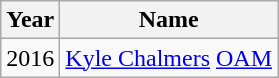<table class="wikitable">
<tr>
<th>Year</th>
<th>Name</th>
</tr>
<tr>
<td>2016</td>
<td><a href='#'>Kyle Chalmers</a> <a href='#'>OAM</a></td>
</tr>
</table>
